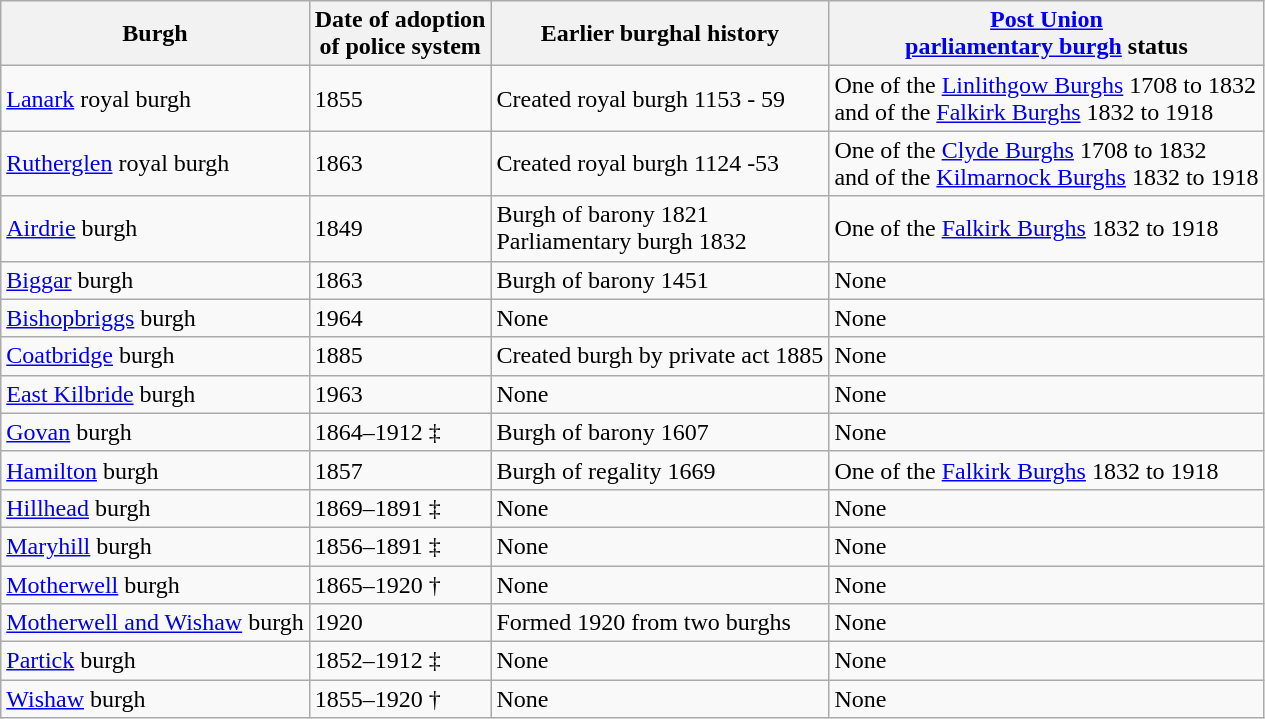<table class="wikitable">
<tr>
<th>Burgh</th>
<th>Date of adoption <br> of police system</th>
<th>Earlier burghal history</th>
<th><a href='#'>Post Union</a> <br> <a href='#'>parliamentary burgh</a> status</th>
</tr>
<tr>
<td><a href='#'>Lanark</a> royal burgh</td>
<td>1855</td>
<td>Created royal burgh 1153 - 59</td>
<td>One of the <a href='#'>Linlithgow Burghs</a> 1708 to 1832 <br> and of the <a href='#'>Falkirk Burghs</a> 1832 to 1918</td>
</tr>
<tr>
<td><a href='#'>Rutherglen</a> royal burgh</td>
<td>1863</td>
<td>Created royal burgh 1124 -53</td>
<td>One of the <a href='#'>Clyde Burghs</a> 1708 to 1832 <br> and of the <a href='#'>Kilmarnock Burghs</a> 1832 to 1918</td>
</tr>
<tr>
<td><a href='#'>Airdrie</a> burgh</td>
<td>1849</td>
<td>Burgh of barony 1821 <br> Parliamentary burgh 1832</td>
<td>One of the <a href='#'>Falkirk Burghs</a> 1832 to 1918</td>
</tr>
<tr>
<td><a href='#'>Biggar</a> burgh</td>
<td>1863</td>
<td>Burgh of barony 1451</td>
<td>None</td>
</tr>
<tr>
<td><a href='#'>Bishopbriggs</a> burgh</td>
<td>1964</td>
<td>None</td>
<td>None</td>
</tr>
<tr>
<td><a href='#'>Coatbridge</a> burgh</td>
<td>1885</td>
<td>Created burgh by private act 1885</td>
<td>None</td>
</tr>
<tr>
<td><a href='#'>East Kilbride</a> burgh</td>
<td>1963</td>
<td>None</td>
<td>None</td>
</tr>
<tr>
<td><a href='#'>Govan</a> burgh</td>
<td>1864–1912 ‡</td>
<td>Burgh of barony 1607</td>
<td>None</td>
</tr>
<tr>
<td><a href='#'>Hamilton</a> burgh</td>
<td>1857</td>
<td>Burgh of regality 1669</td>
<td>One of the <a href='#'>Falkirk Burghs</a> 1832 to 1918</td>
</tr>
<tr>
<td><a href='#'>Hillhead</a> burgh</td>
<td>1869–1891 ‡</td>
<td>None</td>
<td>None</td>
</tr>
<tr>
<td><a href='#'>Maryhill</a> burgh</td>
<td>1856–1891 ‡</td>
<td>None</td>
<td>None</td>
</tr>
<tr>
<td><a href='#'>Motherwell</a> burgh</td>
<td>1865–1920 †</td>
<td>None</td>
<td>None</td>
</tr>
<tr>
<td><a href='#'>Motherwell and Wishaw</a> burgh</td>
<td>1920</td>
<td>Formed 1920 from two burghs</td>
<td>None</td>
</tr>
<tr>
<td><a href='#'>Partick</a> burgh</td>
<td>1852–1912 ‡</td>
<td>None</td>
<td>None</td>
</tr>
<tr>
<td><a href='#'>Wishaw</a> burgh</td>
<td>1855–1920 †</td>
<td>None</td>
<td>None</td>
</tr>
</table>
